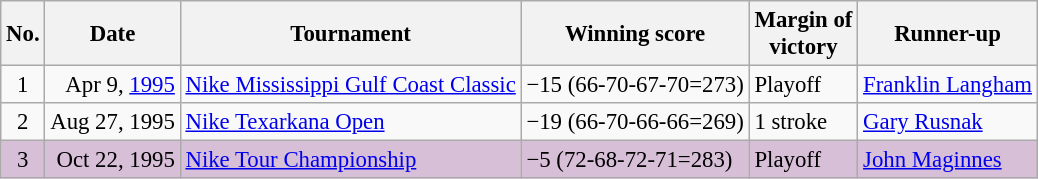<table class="wikitable" style="font-size:95%;">
<tr>
<th>No.</th>
<th>Date</th>
<th>Tournament</th>
<th>Winning score</th>
<th>Margin of<br>victory</th>
<th>Runner-up</th>
</tr>
<tr>
<td align=center>1</td>
<td align=right>Apr 9, <a href='#'>1995</a></td>
<td><a href='#'>Nike Mississippi Gulf Coast Classic</a></td>
<td>−15 (66-70-67-70=273)</td>
<td>Playoff</td>
<td> <a href='#'>Franklin Langham</a></td>
</tr>
<tr>
<td align=center>2</td>
<td align=right>Aug 27, 1995</td>
<td><a href='#'>Nike Texarkana Open</a></td>
<td>−19 (66-70-66-66=269)</td>
<td>1 stroke</td>
<td> <a href='#'>Gary Rusnak</a></td>
</tr>
<tr style="background:thistle;">
<td align=center>3</td>
<td align=right>Oct 22, 1995</td>
<td><a href='#'>Nike Tour Championship</a></td>
<td>−5 (72-68-72-71=283)</td>
<td>Playoff</td>
<td> <a href='#'>John Maginnes</a></td>
</tr>
</table>
